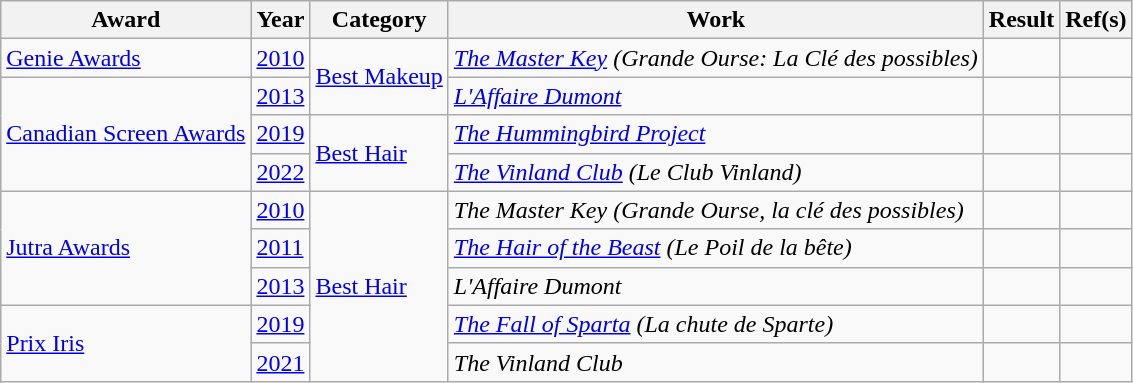<table class="wikitable plainrowheaders sortable">
<tr>
<th>Award</th>
<th>Year</th>
<th>Category</th>
<th>Work</th>
<th>Result</th>
<th>Ref(s)</th>
</tr>
<tr>
<td><a href='#'>Genie Awards</a></td>
<td><a href='#'>2010</a></td>
<td rowspan=2><a href='#'>Best Makeup</a></td>
<td><em><a href='#'>The Master Key</a> (Grande Ourse: La Clé des possibles)</em></td>
<td></td>
<td></td>
</tr>
<tr>
<td rowspan=3><a href='#'>Canadian Screen Awards</a></td>
<td><a href='#'>2013</a></td>
<td><em><a href='#'>L'Affaire Dumont</a></em></td>
<td></td>
<td></td>
</tr>
<tr>
<td><a href='#'>2019</a></td>
<td rowspan=2><a href='#'>Best Hair</a></td>
<td><em><a href='#'>The Hummingbird Project</a></em></td>
<td></td>
<td></td>
</tr>
<tr>
<td><a href='#'>2022</a></td>
<td><em><a href='#'>The Vinland Club</a> (Le Club Vinland)</em></td>
<td></td>
<td></td>
</tr>
<tr>
<td rowspan=3><a href='#'>Jutra Awards</a></td>
<td><a href='#'>2010</a></td>
<td rowspan=5><a href='#'>Best Hair</a></td>
<td><em>The Master Key (Grande Ourse, la clé des possibles)</em></td>
<td></td>
<td></td>
</tr>
<tr>
<td><a href='#'>2011</a></td>
<td><em><a href='#'>The Hair of the Beast</a> (Le Poil de la bête)</em></td>
<td></td>
<td></td>
</tr>
<tr>
<td><a href='#'>2013</a></td>
<td><em>L'Affaire Dumont</em></td>
<td></td>
<td></td>
</tr>
<tr>
<td rowspan=2><a href='#'>Prix Iris</a></td>
<td><a href='#'>2019</a></td>
<td><em><a href='#'>The Fall of Sparta</a> (La chute de Sparte)</em></td>
<td></td>
<td></td>
</tr>
<tr>
<td><a href='#'>2021</a></td>
<td><em>The Vinland Club</em></td>
<td></td>
<td></td>
</tr>
</table>
